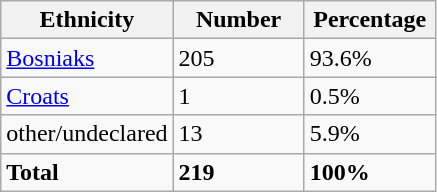<table class="wikitable">
<tr>
<th width="100px">Ethnicity</th>
<th width="80px">Number</th>
<th width="80px">Percentage</th>
</tr>
<tr>
<td><a href='#'>Bosniaks</a></td>
<td>205</td>
<td>93.6%</td>
</tr>
<tr>
<td><a href='#'>Croats</a></td>
<td>1</td>
<td>0.5%</td>
</tr>
<tr>
<td>other/undeclared</td>
<td>13</td>
<td>5.9%</td>
</tr>
<tr>
<td><strong>Total</strong></td>
<td><strong>219</strong></td>
<td><strong>100%</strong></td>
</tr>
</table>
